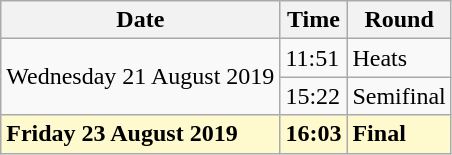<table class="wikitable">
<tr>
<th>Date</th>
<th>Time</th>
<th>Round</th>
</tr>
<tr>
<td rowspan=2>Wednesday 21 August 2019</td>
<td>11:51</td>
<td>Heats</td>
</tr>
<tr>
<td>15:22</td>
<td>Semifinal</td>
</tr>
<tr>
<td style=background:lemonchiffon><strong>Friday 23 August 2019</strong></td>
<td style=background:lemonchiffon><strong>16:03</strong></td>
<td style=background:lemonchiffon><strong>Final</strong></td>
</tr>
</table>
